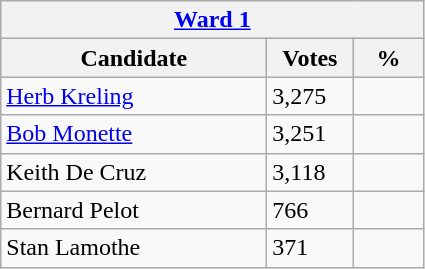<table class="wikitable">
<tr>
<th colspan="3"><a href='#'>Ward 1</a></th>
</tr>
<tr>
<th style="width: 170px">Candidate</th>
<th style="width: 50px">Votes</th>
<th style="width: 40px">%</th>
</tr>
<tr>
<td><a href='#'>Herb Kreling</a></td>
<td>3,275</td>
<td></td>
</tr>
<tr>
<td><a href='#'>Bob Monette</a></td>
<td>3,251</td>
<td></td>
</tr>
<tr>
<td>Keith De Cruz</td>
<td>3,118</td>
<td></td>
</tr>
<tr>
<td>Bernard Pelot</td>
<td>766</td>
<td></td>
</tr>
<tr>
<td>Stan Lamothe</td>
<td>371</td>
<td></td>
</tr>
</table>
